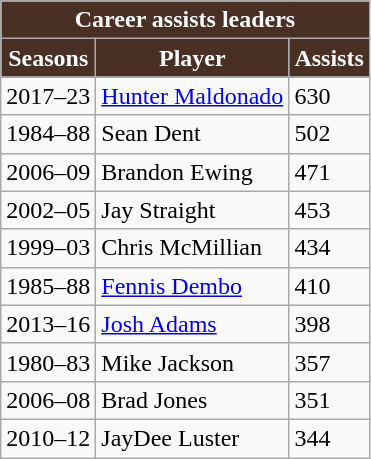<table class="wikitable" style="float:left; margin-right:1em">
<tr>
<th style="background:#492f24; color:white;" colspan=6>Career assists leaders</th>
</tr>
<tr>
<th style="background:#492f24; color:white">Seasons</th>
<th style="background:#492f24; color:white">Player</th>
<th style="background:#492f24; color:white">Assists</th>
</tr>
<tr>
<td>2017–23</td>
<td><a href='#'>Hunter Maldonado</a></td>
<td>630</td>
</tr>
<tr>
<td>1984–88</td>
<td>Sean Dent</td>
<td>502</td>
</tr>
<tr>
<td>2006–09</td>
<td>Brandon Ewing</td>
<td>471</td>
</tr>
<tr>
<td>2002–05</td>
<td>Jay Straight</td>
<td>453</td>
</tr>
<tr>
<td>1999–03</td>
<td>Chris McMillian</td>
<td>434</td>
</tr>
<tr>
<td>1985–88</td>
<td><a href='#'>Fennis Dembo</a></td>
<td>410</td>
</tr>
<tr>
<td>2013–16</td>
<td><a href='#'>Josh Adams</a></td>
<td>398</td>
</tr>
<tr>
<td>1980–83</td>
<td>Mike Jackson</td>
<td>357</td>
</tr>
<tr>
<td>2006–08</td>
<td>Brad Jones</td>
<td>351</td>
</tr>
<tr>
<td>2010–12</td>
<td>JayDee Luster</td>
<td>344</td>
</tr>
</table>
